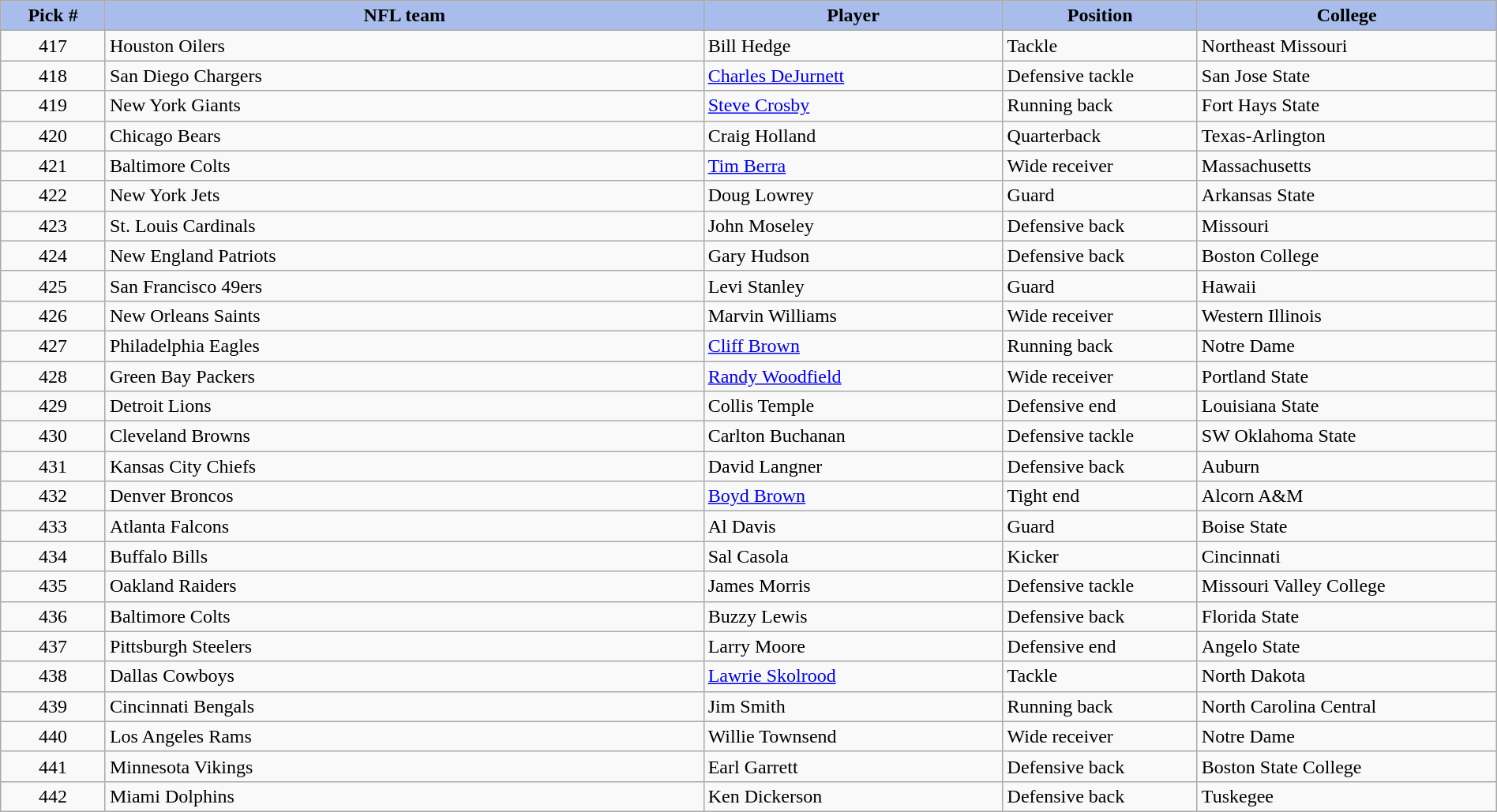<table class="wikitable sortable sortable" style="width: 100%">
<tr>
<th style="background:#A8BDEC;" width=7%>Pick #</th>
<th width=40% style="background:#A8BDEC;">NFL team</th>
<th width=20% style="background:#A8BDEC;">Player</th>
<th width=13% style="background:#A8BDEC;">Position</th>
<th style="background:#A8BDEC;">College</th>
</tr>
<tr>
<td align=center>417</td>
<td>Houston Oilers</td>
<td>Bill Hedge</td>
<td>Tackle</td>
<td>Northeast Missouri</td>
</tr>
<tr>
<td align=center>418</td>
<td>San Diego Chargers</td>
<td><a href='#'>Charles DeJurnett</a></td>
<td>Defensive tackle</td>
<td>San Jose State</td>
</tr>
<tr>
<td align=center>419</td>
<td>New York Giants</td>
<td><a href='#'>Steve Crosby</a></td>
<td>Running back</td>
<td>Fort Hays State</td>
</tr>
<tr>
<td align=center>420</td>
<td>Chicago Bears</td>
<td>Craig Holland</td>
<td>Quarterback</td>
<td>Texas-Arlington</td>
</tr>
<tr>
<td align=center>421</td>
<td>Baltimore Colts</td>
<td><a href='#'>Tim Berra</a></td>
<td>Wide receiver</td>
<td>Massachusetts</td>
</tr>
<tr>
<td align=center>422</td>
<td>New York Jets</td>
<td>Doug Lowrey</td>
<td>Guard</td>
<td>Arkansas State</td>
</tr>
<tr>
<td align=center>423</td>
<td>St. Louis Cardinals</td>
<td>John Moseley</td>
<td>Defensive back</td>
<td>Missouri</td>
</tr>
<tr>
<td align=center>424</td>
<td>New England Patriots</td>
<td>Gary Hudson</td>
<td>Defensive back</td>
<td>Boston College</td>
</tr>
<tr>
<td align=center>425</td>
<td>San Francisco 49ers</td>
<td>Levi Stanley</td>
<td>Guard</td>
<td>Hawaii</td>
</tr>
<tr>
<td align=center>426</td>
<td>New Orleans Saints</td>
<td>Marvin Williams</td>
<td>Wide receiver</td>
<td>Western Illinois</td>
</tr>
<tr>
<td align=center>427</td>
<td>Philadelphia Eagles</td>
<td><a href='#'>Cliff Brown</a></td>
<td>Running back</td>
<td>Notre Dame</td>
</tr>
<tr>
<td align=center>428</td>
<td>Green Bay Packers</td>
<td><a href='#'>Randy Woodfield</a></td>
<td>Wide receiver</td>
<td>Portland State</td>
</tr>
<tr>
<td align=center>429</td>
<td>Detroit Lions</td>
<td>Collis Temple</td>
<td>Defensive end</td>
<td>Louisiana State</td>
</tr>
<tr>
<td align=center>430</td>
<td>Cleveland Browns</td>
<td>Carlton Buchanan</td>
<td>Defensive tackle</td>
<td>SW Oklahoma State</td>
</tr>
<tr>
<td align=center>431</td>
<td>Kansas City Chiefs</td>
<td>David Langner</td>
<td>Defensive back</td>
<td>Auburn</td>
</tr>
<tr>
<td align=center>432</td>
<td>Denver Broncos</td>
<td><a href='#'>Boyd Brown</a></td>
<td>Tight end</td>
<td>Alcorn A&M</td>
</tr>
<tr>
<td align=center>433</td>
<td>Atlanta Falcons</td>
<td>Al Davis</td>
<td>Guard</td>
<td>Boise State</td>
</tr>
<tr>
<td align=center>434</td>
<td>Buffalo Bills</td>
<td>Sal Casola</td>
<td>Kicker</td>
<td>Cincinnati</td>
</tr>
<tr>
<td align=center>435</td>
<td>Oakland Raiders</td>
<td>James Morris</td>
<td>Defensive tackle</td>
<td>Missouri Valley College</td>
</tr>
<tr>
<td align=center>436</td>
<td>Baltimore Colts</td>
<td>Buzzy Lewis</td>
<td>Defensive back</td>
<td>Florida State</td>
</tr>
<tr>
<td align=center>437</td>
<td>Pittsburgh Steelers</td>
<td>Larry Moore</td>
<td>Defensive end</td>
<td>Angelo State</td>
</tr>
<tr>
<td align=center>438</td>
<td>Dallas Cowboys</td>
<td><a href='#'>Lawrie Skolrood</a></td>
<td>Tackle</td>
<td>North Dakota</td>
</tr>
<tr>
<td align=center>439</td>
<td>Cincinnati Bengals</td>
<td>Jim Smith</td>
<td>Running back</td>
<td>North Carolina Central</td>
</tr>
<tr>
<td align=center>440</td>
<td>Los Angeles Rams</td>
<td>Willie Townsend</td>
<td>Wide receiver</td>
<td>Notre Dame</td>
</tr>
<tr>
<td align=center>441</td>
<td>Minnesota Vikings</td>
<td>Earl Garrett</td>
<td>Defensive back</td>
<td>Boston State College</td>
</tr>
<tr>
<td align=center>442 </td>
<td>Miami Dolphins</td>
<td>Ken Dickerson</td>
<td>Defensive back</td>
<td>Tuskegee</td>
</tr>
</table>
